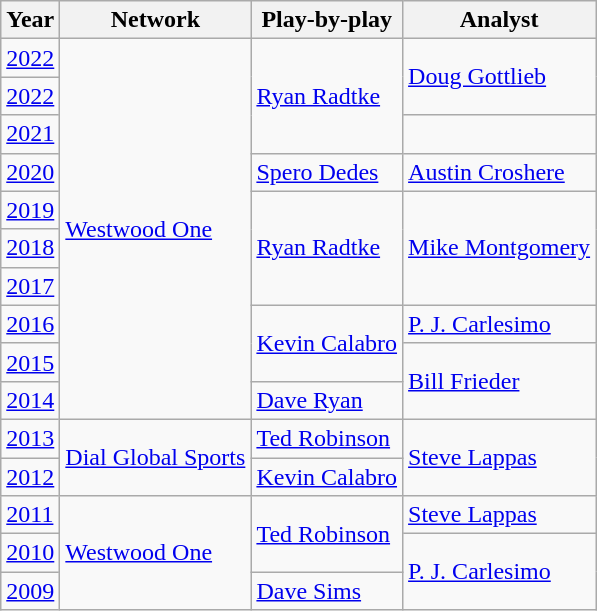<table class="wikitable">
<tr>
<th>Year</th>
<th>Network</th>
<th>Play-by-play</th>
<th>Analyst</th>
</tr>
<tr>
<td><a href='#'>2022</a></td>
<td rowspan=10><a href='#'>Westwood One</a></td>
<td rowspan=3><a href='#'>Ryan Radtke</a></td>
<td rowspan=2><a href='#'>Doug Gottlieb</a></td>
</tr>
<tr>
<td><a href='#'>2022</a></td>
</tr>
<tr>
<td><a href='#'>2021</a></td>
<td></td>
</tr>
<tr>
<td><a href='#'>2020</a></td>
<td><a href='#'>Spero Dedes</a></td>
<td><a href='#'>Austin Croshere</a></td>
</tr>
<tr>
<td><a href='#'>2019</a></td>
<td rowspan=3><a href='#'>Ryan Radtke</a></td>
<td rowspan=3><a href='#'>Mike Montgomery</a></td>
</tr>
<tr>
<td><a href='#'>2018</a></td>
</tr>
<tr>
<td><a href='#'>2017</a></td>
</tr>
<tr>
<td><a href='#'>2016</a></td>
<td rowspan=2><a href='#'>Kevin Calabro</a></td>
<td><a href='#'>P. J. Carlesimo</a></td>
</tr>
<tr>
<td><a href='#'>2015</a></td>
<td rowspan=2><a href='#'>Bill Frieder</a></td>
</tr>
<tr>
<td><a href='#'>2014</a></td>
<td><a href='#'>Dave Ryan</a></td>
</tr>
<tr>
<td><a href='#'>2013</a></td>
<td rowspan=2><a href='#'>Dial Global Sports</a></td>
<td><a href='#'>Ted Robinson</a></td>
<td rowspan=2><a href='#'>Steve Lappas</a></td>
</tr>
<tr>
<td><a href='#'>2012</a></td>
<td><a href='#'>Kevin Calabro</a></td>
</tr>
<tr>
<td><a href='#'>2011</a></td>
<td rowspan=3><a href='#'>Westwood One</a></td>
<td rowspan=2><a href='#'>Ted Robinson</a></td>
<td><a href='#'>Steve Lappas</a></td>
</tr>
<tr>
<td><a href='#'>2010</a></td>
<td rowspan=2><a href='#'>P. J. Carlesimo</a></td>
</tr>
<tr>
<td><a href='#'>2009</a></td>
<td><a href='#'>Dave Sims</a></td>
</tr>
</table>
